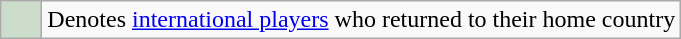<table class="wikitable">
<tr>
<td style="width:20px; background:#cdc;"></td>
<td>Denotes <a href='#'>international players</a> who returned to their home country</td>
</tr>
</table>
